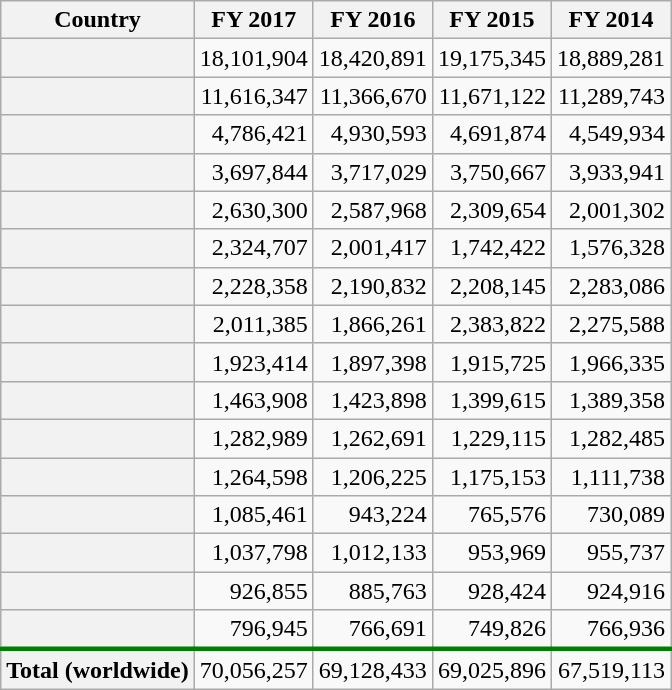<table class="wikitable sortable collapsible" style="text-align: right;">
<tr>
<th scope="col">Country</th>
<th scope="col">FY 2017</th>
<th scope="col">FY 2016</th>
<th scope="col">FY 2015</th>
<th scope="col">FY 2014</th>
</tr>
<tr>
<th scope="row" style="text-align: left;"></th>
<td>  18,101,904</td>
<td>  18,420,891</td>
<td>  19,175,345</td>
<td>  18,889,281</td>
</tr>
<tr>
<th scope="row" style="text-align: left;"></th>
<td>  11,616,347</td>
<td>  11,366,670</td>
<td>  11,671,122</td>
<td>  11,289,743</td>
</tr>
<tr>
<th scope="row" style="text-align: left;"></th>
<td>  4,786,421</td>
<td>  4,930,593</td>
<td>  4,691,874</td>
<td>  4,549,934</td>
</tr>
<tr>
<th scope="row" style="text-align: left;"></th>
<td>  3,697,844</td>
<td>  3,717,029</td>
<td>  3,750,667</td>
<td>  3,933,941</td>
</tr>
<tr>
<th scope="row" style="text-align: left;"></th>
<td>  2,630,300</td>
<td>  2,587,968</td>
<td>  2,309,654</td>
<td>  2,001,302</td>
</tr>
<tr>
<th scope="row" style="text-align: left;"></th>
<td>  2,324,707</td>
<td>  2,001,417</td>
<td>  1,742,422</td>
<td>  1,576,328</td>
</tr>
<tr>
<th scope="row" style="text-align: left;"></th>
<td>  2,228,358</td>
<td>  2,190,832</td>
<td>  2,208,145</td>
<td>  2,283,086</td>
</tr>
<tr>
<th scope="row" style="text-align: left;"></th>
<td>  2,011,385</td>
<td>  1,866,261</td>
<td>  2,383,822</td>
<td>  2,275,588</td>
</tr>
<tr>
<th scope="row" style="text-align: left;"></th>
<td>  1,923,414</td>
<td>  1,897,398</td>
<td>  1,915,725</td>
<td>  1,966,335</td>
</tr>
<tr>
<th scope="row" style="text-align: left;"></th>
<td>  1,463,908</td>
<td>  1,423,898</td>
<td>  1,399,615</td>
<td>  1,389,358</td>
</tr>
<tr>
<th scope="row" style="text-align: left;"></th>
<td>  1,282,989</td>
<td>  1,262,691</td>
<td>  1,229,115</td>
<td>  1,282,485</td>
</tr>
<tr>
<th scope="row" style="text-align: left;"></th>
<td>  1,264,598</td>
<td>  1,206,225</td>
<td>  1,175,153</td>
<td>  1,111,738</td>
</tr>
<tr>
<th scope="row" style="text-align: left;"></th>
<td>  1,085,461</td>
<td>  943,224</td>
<td>  765,576</td>
<td>  730,089</td>
</tr>
<tr>
<th scope="row" style="text-align: left;"></th>
<td>  1,037,798</td>
<td>  1,012,133</td>
<td>  953,969</td>
<td>  955,737</td>
</tr>
<tr>
<th scope="row" style="text-align: left;"></th>
<td>  926,855</td>
<td>  885,763</td>
<td>  928,424</td>
<td>  924,916</td>
</tr>
<tr>
<th scope="row" style="text-align: left;"></th>
<td>  796,945</td>
<td>  766,691</td>
<td>  749,826</td>
<td>  766,936</td>
</tr>
<tr style="border-top:3px solid green">
<th scope="row">Total (worldwide)</th>
<td>  70,056,257</td>
<td>  69,128,433</td>
<td>  69,025,896</td>
<td>  67,519,113</td>
</tr>
</table>
